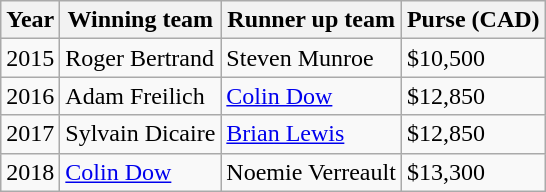<table class="wikitable">
<tr>
<th>Year</th>
<th>Winning team</th>
<th>Runner up team</th>
<th>Purse (CAD)</th>
</tr>
<tr>
<td>2015</td>
<td> Roger Bertrand</td>
<td> Steven Munroe</td>
<td>$10,500</td>
</tr>
<tr>
<td>2016</td>
<td> Adam Freilich</td>
<td> <a href='#'>Colin Dow</a></td>
<td>$12,850</td>
</tr>
<tr>
<td>2017</td>
<td> Sylvain Dicaire</td>
<td> <a href='#'>Brian Lewis</a></td>
<td>$12,850</td>
</tr>
<tr>
<td>2018</td>
<td> <a href='#'>Colin Dow</a></td>
<td> Noemie Verreault</td>
<td>$13,300</td>
</tr>
</table>
